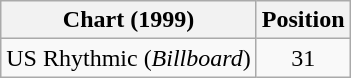<table class="wikitable sortable plainrowheaders" style="text-align:center">
<tr>
<th>Chart (1999)</th>
<th>Position</th>
</tr>
<tr>
<td>US Rhythmic (<em>Billboard</em>)</td>
<td align="center">31</td>
</tr>
</table>
